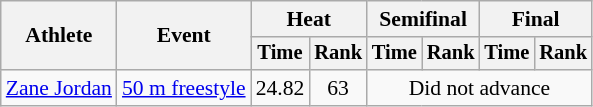<table class=wikitable style="font-size:90%">
<tr>
<th rowspan="2">Athlete</th>
<th rowspan="2">Event</th>
<th colspan="2">Heat</th>
<th colspan="2">Semifinal</th>
<th colspan="2">Final</th>
</tr>
<tr style="font-size:95%">
<th>Time</th>
<th>Rank</th>
<th>Time</th>
<th>Rank</th>
<th>Time</th>
<th>Rank</th>
</tr>
<tr align=center>
<td align=left><a href='#'>Zane Jordan</a></td>
<td align=left><a href='#'>50 m freestyle</a></td>
<td>24.82</td>
<td>63</td>
<td colspan=4>Did not advance</td>
</tr>
</table>
